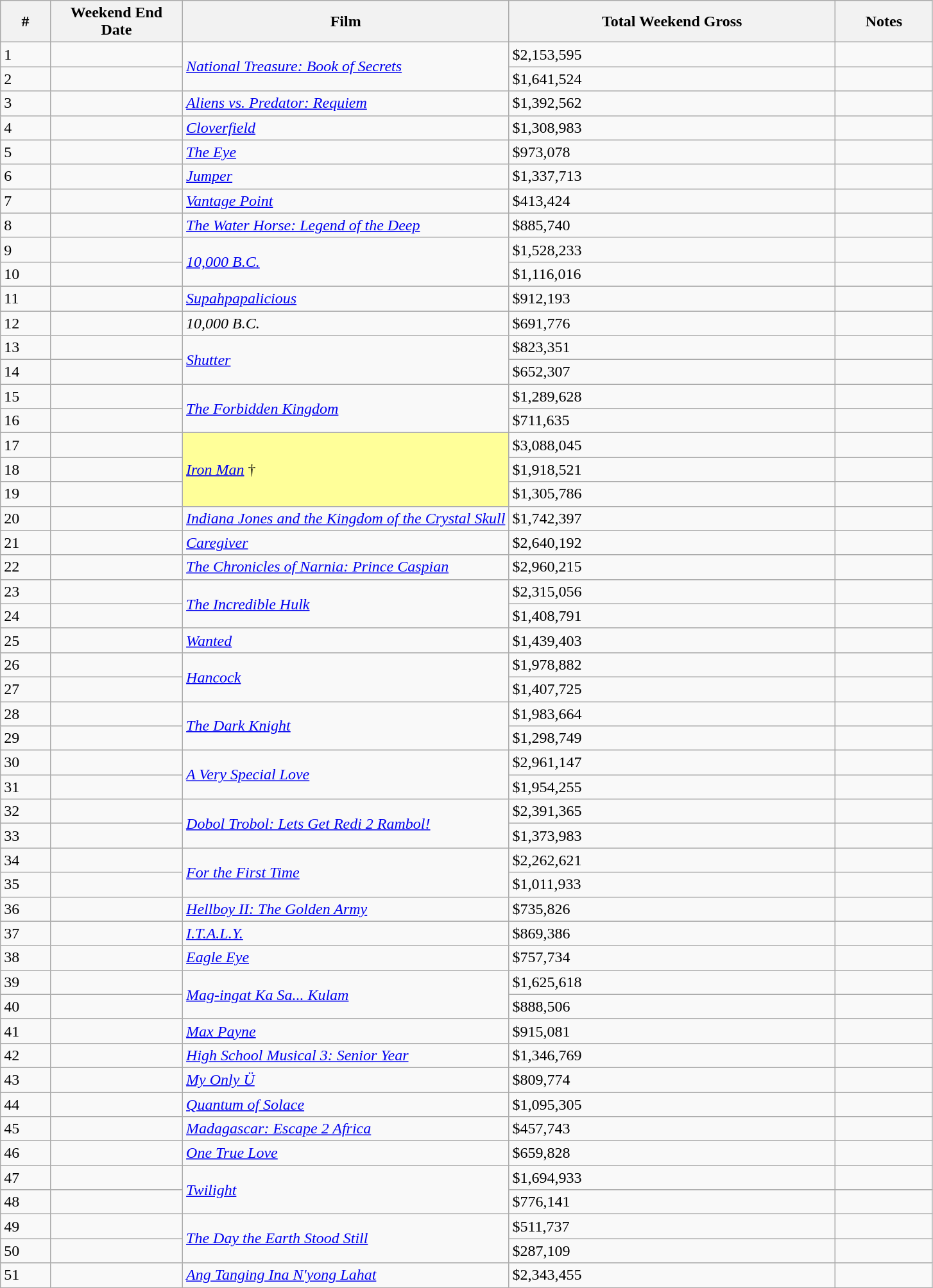<table class="wikitable sortable">
<tr>
<th abbr="Week">#</th>
<th abbr="Date" style="width:130px">Weekend End Date</th>
<th width="35%">Film</th>
<th abbr="Gross">Total Weekend Gross</th>
<th>Notes</th>
</tr>
<tr>
<td>1</td>
<td></td>
<td rowspan="2"><em><a href='#'>National Treasure: Book of Secrets</a></em></td>
<td>$2,153,595</td>
<td></td>
</tr>
<tr>
<td>2</td>
<td></td>
<td>$1,641,524</td>
<td></td>
</tr>
<tr>
<td>3</td>
<td></td>
<td><em><a href='#'>Aliens vs. Predator: Requiem</a></em></td>
<td>$1,392,562</td>
<td></td>
</tr>
<tr>
<td>4</td>
<td></td>
<td><em><a href='#'>Cloverfield</a></em></td>
<td>$1,308,983</td>
<td></td>
</tr>
<tr>
<td>5</td>
<td></td>
<td><em><a href='#'>The Eye</a></em></td>
<td>$973,078</td>
<td></td>
</tr>
<tr>
<td>6</td>
<td></td>
<td><em><a href='#'>Jumper</a></em></td>
<td>$1,337,713</td>
<td></td>
</tr>
<tr>
<td>7</td>
<td></td>
<td><em><a href='#'>Vantage Point</a></em></td>
<td>$413,424</td>
<td></td>
</tr>
<tr>
<td>8</td>
<td></td>
<td><em><a href='#'>The Water Horse: Legend of the Deep</a></em></td>
<td>$885,740</td>
<td></td>
</tr>
<tr>
<td>9</td>
<td></td>
<td rowspan="2"><em><a href='#'>10,000 B.C.</a></em></td>
<td>$1,528,233</td>
<td></td>
</tr>
<tr>
<td>10</td>
<td></td>
<td>$1,116,016</td>
<td></td>
</tr>
<tr>
<td>11</td>
<td></td>
<td><em><a href='#'>Supahpapalicious</a></em></td>
<td>$912,193</td>
<td></td>
</tr>
<tr>
<td>12</td>
<td></td>
<td><em>10,000 B.C.</em></td>
<td>$691,776</td>
<td></td>
</tr>
<tr>
<td>13</td>
<td></td>
<td rowspan="2"><em><a href='#'>Shutter</a></em></td>
<td>$823,351</td>
<td></td>
</tr>
<tr>
<td>14</td>
<td></td>
<td>$652,307</td>
<td></td>
</tr>
<tr>
<td>15</td>
<td></td>
<td rowspan="2"><em><a href='#'>The Forbidden Kingdom</a></em></td>
<td>$1,289,628</td>
<td></td>
</tr>
<tr>
<td>16</td>
<td></td>
<td>$711,635</td>
<td></td>
</tr>
<tr>
<td>17</td>
<td></td>
<td rowspan="3" style="background-color:#FFFF99"><em><a href='#'>Iron Man</a></em> †</td>
<td>$3,088,045</td>
<td></td>
</tr>
<tr>
<td>18</td>
<td></td>
<td>$1,918,521</td>
<td></td>
</tr>
<tr>
<td>19</td>
<td></td>
<td>$1,305,786</td>
<td></td>
</tr>
<tr>
<td>20</td>
<td></td>
<td><em><a href='#'>Indiana Jones and the Kingdom of the Crystal Skull</a></em></td>
<td>$1,742,397</td>
<td></td>
</tr>
<tr>
<td>21</td>
<td></td>
<td><em><a href='#'>Caregiver</a></em></td>
<td>$2,640,192</td>
<td></td>
</tr>
<tr>
<td>22</td>
<td></td>
<td><em><a href='#'>The Chronicles of Narnia: Prince Caspian</a></em></td>
<td>$2,960,215</td>
<td></td>
</tr>
<tr>
<td>23</td>
<td></td>
<td rowspan="2"><em><a href='#'>The Incredible Hulk</a></em></td>
<td>$2,315,056</td>
<td></td>
</tr>
<tr>
<td>24</td>
<td></td>
<td>$1,408,791</td>
<td></td>
</tr>
<tr>
<td>25</td>
<td></td>
<td><em><a href='#'>Wanted</a></em></td>
<td>$1,439,403</td>
<td></td>
</tr>
<tr>
<td>26</td>
<td></td>
<td rowspan="2"><em><a href='#'>Hancock</a></em></td>
<td>$1,978,882</td>
<td></td>
</tr>
<tr>
<td>27</td>
<td></td>
<td>$1,407,725</td>
<td></td>
</tr>
<tr>
<td>28</td>
<td></td>
<td rowspan="2"><em><a href='#'>The Dark Knight</a></em></td>
<td>$1,983,664</td>
<td></td>
</tr>
<tr>
<td>29</td>
<td></td>
<td>$1,298,749</td>
<td></td>
</tr>
<tr>
<td>30</td>
<td></td>
<td rowspan="2"><em><a href='#'>A Very Special Love</a></em></td>
<td>$2,961,147</td>
<td></td>
</tr>
<tr>
<td>31</td>
<td></td>
<td>$1,954,255</td>
<td></td>
</tr>
<tr>
<td>32</td>
<td></td>
<td rowspan="2"><em><a href='#'>Dobol Trobol: Lets Get Redi 2 Rambol!</a></em></td>
<td>$2,391,365</td>
<td></td>
</tr>
<tr>
<td>33</td>
<td></td>
<td>$1,373,983</td>
<td></td>
</tr>
<tr>
<td>34</td>
<td></td>
<td rowspan="2"><em><a href='#'>For the First Time</a></em></td>
<td>$2,262,621</td>
<td></td>
</tr>
<tr>
<td>35</td>
<td></td>
<td>$1,011,933</td>
<td></td>
</tr>
<tr>
<td>36</td>
<td></td>
<td><em><a href='#'>Hellboy II: The Golden Army</a></em></td>
<td>$735,826</td>
<td></td>
</tr>
<tr>
<td>37</td>
<td></td>
<td><em><a href='#'>I.T.A.L.Y.</a></em></td>
<td>$869,386</td>
<td></td>
</tr>
<tr>
<td>38</td>
<td></td>
<td><em><a href='#'>Eagle Eye</a></em></td>
<td>$757,734</td>
<td></td>
</tr>
<tr>
<td>39</td>
<td></td>
<td rowspan="2"><em><a href='#'>Mag-ingat Ka Sa... Kulam</a></em></td>
<td>$1,625,618</td>
<td></td>
</tr>
<tr>
<td>40</td>
<td></td>
<td>$888,506</td>
<td></td>
</tr>
<tr>
<td>41</td>
<td></td>
<td><em><a href='#'>Max Payne</a></em></td>
<td>$915,081</td>
<td></td>
</tr>
<tr>
<td>42</td>
<td></td>
<td><em><a href='#'>High School Musical 3: Senior Year</a></em></td>
<td>$1,346,769</td>
<td></td>
</tr>
<tr>
<td>43</td>
<td></td>
<td><em><a href='#'>My Only Ü</a></em></td>
<td>$809,774</td>
<td></td>
</tr>
<tr>
<td>44</td>
<td></td>
<td><em><a href='#'>Quantum of Solace</a></em></td>
<td>$1,095,305</td>
<td></td>
</tr>
<tr>
<td>45</td>
<td></td>
<td><em><a href='#'>Madagascar: Escape 2 Africa</a></em></td>
<td>$457,743</td>
<td></td>
</tr>
<tr>
<td>46</td>
<td></td>
<td><em><a href='#'>One True Love</a></em></td>
<td>$659,828</td>
<td></td>
</tr>
<tr>
<td>47</td>
<td></td>
<td rowspan="2"><em><a href='#'>Twilight</a></em></td>
<td>$1,694,933</td>
<td></td>
</tr>
<tr>
<td>48</td>
<td></td>
<td>$776,141</td>
<td></td>
</tr>
<tr>
<td>49</td>
<td></td>
<td rowspan="2"><em><a href='#'>The Day the Earth Stood Still</a></em></td>
<td>$511,737</td>
<td></td>
</tr>
<tr>
<td>50</td>
<td></td>
<td>$287,109</td>
<td></td>
</tr>
<tr>
<td>51</td>
<td></td>
<td><em><a href='#'>Ang Tanging Ina N'yong Lahat</a></em></td>
<td>$2,343,455</td>
<td></td>
</tr>
</table>
